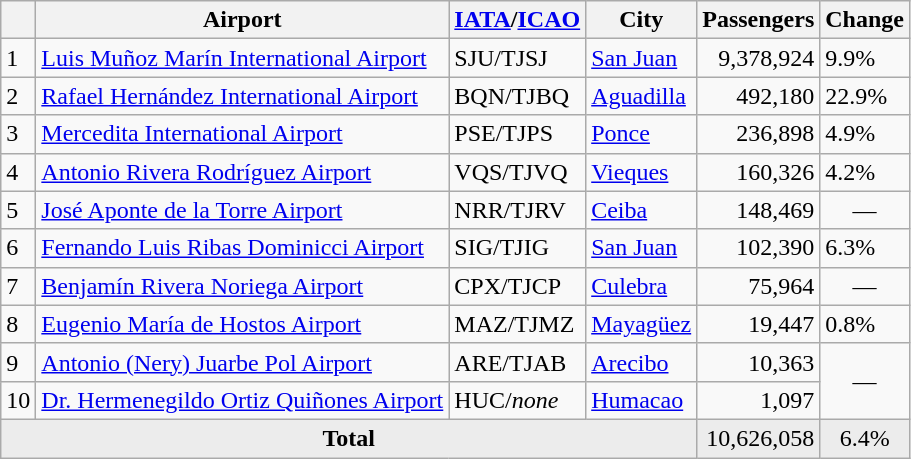<table class="wikitable sortable">
<tr>
<th></th>
<th>Airport</th>
<th><a href='#'>IATA</a>/<a href='#'>ICAO</a></th>
<th>City</th>
<th>Passengers</th>
<th>Change</th>
</tr>
<tr>
<td>1</td>
<td><a href='#'>Luis Muñoz Marín International Airport</a></td>
<td>SJU/TJSJ</td>
<td><a href='#'>San Juan</a></td>
<td align="right">9,378,924</td>
<td> 9.9%</td>
</tr>
<tr>
<td>2</td>
<td><a href='#'>Rafael Hernández International Airport</a></td>
<td>BQN/TJBQ</td>
<td><a href='#'>Aguadilla</a></td>
<td align="right">492,180</td>
<td> 22.9%</td>
</tr>
<tr>
<td>3</td>
<td><a href='#'>Mercedita International Airport</a></td>
<td>PSE/TJPS</td>
<td><a href='#'>Ponce</a></td>
<td align="right">236,898</td>
<td> 4.9%</td>
</tr>
<tr>
<td>4</td>
<td><a href='#'>Antonio Rivera Rodríguez Airport</a></td>
<td>VQS/TJVQ</td>
<td><a href='#'>Vieques</a></td>
<td align="right">160,326</td>
<td> 4.2%</td>
</tr>
<tr>
<td>5</td>
<td><a href='#'>José Aponte de la Torre Airport</a></td>
<td>NRR/TJRV</td>
<td><a href='#'>Ceiba</a></td>
<td align="right">148,469</td>
<td align="center">—</td>
</tr>
<tr>
<td>6</td>
<td><a href='#'>Fernando Luis Ribas Dominicci Airport</a></td>
<td>SIG/TJIG</td>
<td><a href='#'>San Juan</a></td>
<td align="right">102,390</td>
<td> 6.3%</td>
</tr>
<tr>
<td>7</td>
<td><a href='#'>Benjamín Rivera Noriega Airport</a></td>
<td>CPX/TJCP</td>
<td><a href='#'>Culebra</a></td>
<td align="right">75,964</td>
<td align="center">—</td>
</tr>
<tr>
<td>8</td>
<td><a href='#'>Eugenio María de Hostos Airport</a></td>
<td>MAZ/TJMZ</td>
<td><a href='#'>Mayagüez</a></td>
<td align="right">19,447</td>
<td> 0.8%</td>
</tr>
<tr>
<td>9</td>
<td><a href='#'>Antonio (Nery) Juarbe Pol Airport</a></td>
<td>ARE/TJAB</td>
<td><a href='#'>Arecibo</a></td>
<td align="right">10,363</td>
<td rowspan=2 align="center">—</td>
</tr>
<tr>
<td>10</td>
<td><a href='#'>Dr. Hermenegildo Ortiz Quiñones Airport</a></td>
<td>HUC/<em>none</em></td>
<td><a href='#'>Humacao</a></td>
<td align="right">1,097</td>
</tr>
<tr style="background-color:#ececec;">
<td colspan=4 align="center"><strong>Total</strong></td>
<td align="right">10,626,058</td>
<td align="center"> 6.4%</td>
</tr>
</table>
